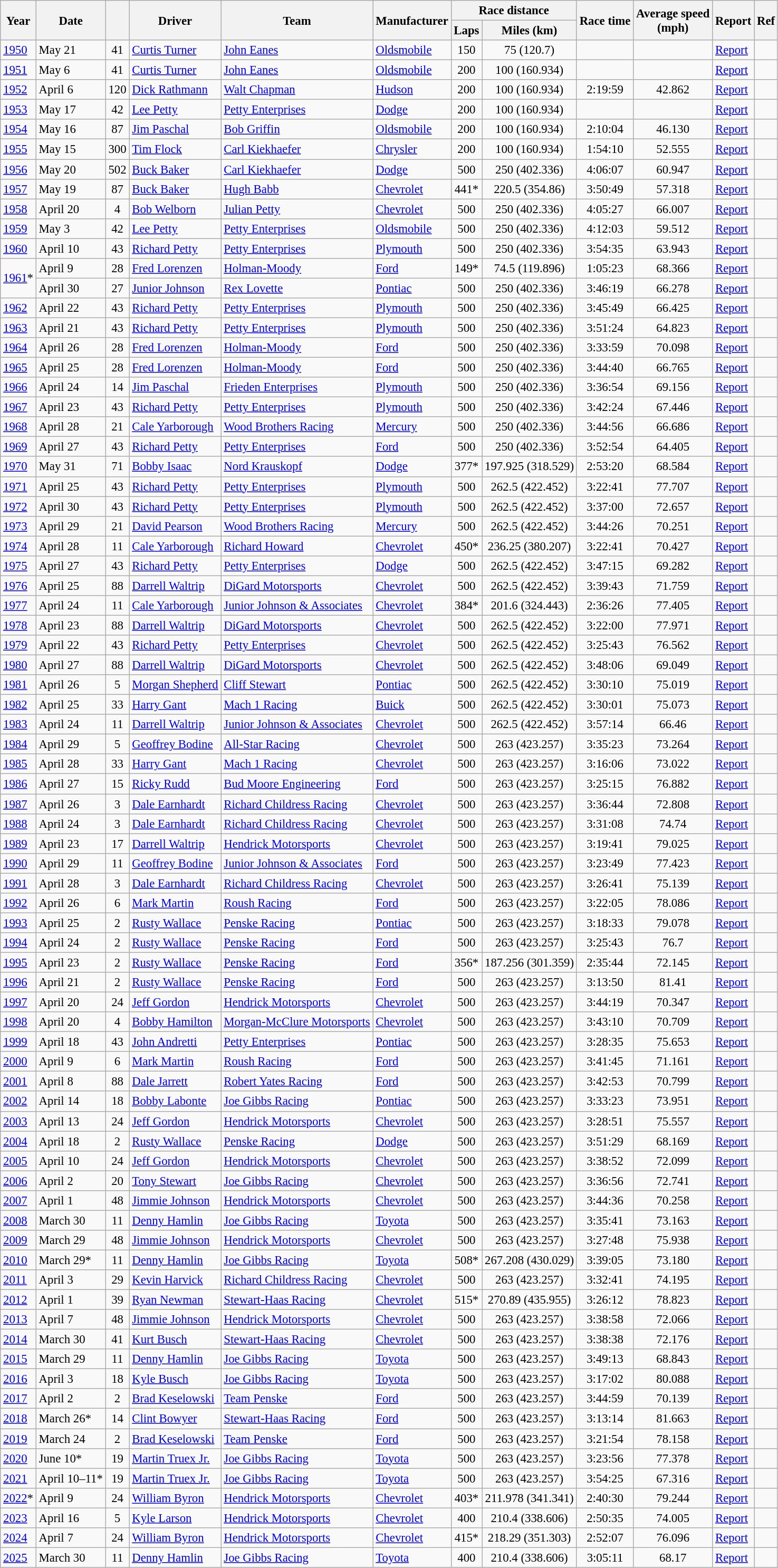<table class="wikitable" style="font-size: 95%;">
<tr>
<th rowspan="2">Year</th>
<th rowspan="2">Date</th>
<th rowspan="2"></th>
<th rowspan="2">Driver</th>
<th rowspan="2">Team</th>
<th rowspan="2">Manufacturer</th>
<th colspan="2">Race distance</th>
<th rowspan="2">Race time</th>
<th rowspan="2">Average speed<br>(mph)</th>
<th rowspan="2">Report</th>
<th rowspan="2">Ref</th>
</tr>
<tr>
<th>Laps</th>
<th>Miles (km)</th>
</tr>
<tr>
<td><a href='#'>1950</a></td>
<td>May 21</td>
<td align="center">41</td>
<td><a href='#'>Curtis Turner</a></td>
<td><a href='#'>John Eanes</a></td>
<td><a href='#'>Oldsmobile</a></td>
<td align="center">150</td>
<td align="center">75 (120.7)</td>
<td align="center"></td>
<td align="center"></td>
<td><a href='#'>Report</a></td>
<td align="center"></td>
</tr>
<tr>
<td><a href='#'>1951</a></td>
<td>May 6</td>
<td align="center">41</td>
<td><a href='#'>Curtis Turner</a></td>
<td><a href='#'>John Eanes</a></td>
<td><a href='#'>Oldsmobile</a></td>
<td align="center">200</td>
<td align="center">100 (160.934)</td>
<td align="center"></td>
<td align="center"></td>
<td><a href='#'>Report</a></td>
<td align="center"></td>
</tr>
<tr>
<td><a href='#'>1952</a></td>
<td>April 6</td>
<td align="center">120</td>
<td><a href='#'>Dick Rathmann</a></td>
<td><a href='#'>Walt Chapman</a></td>
<td><a href='#'>Hudson</a></td>
<td align="center">200</td>
<td align="center">100 (160.934)</td>
<td align="center">2:19:59</td>
<td align="center">42.862</td>
<td><a href='#'>Report</a></td>
<td align="center"></td>
</tr>
<tr>
<td><a href='#'>1953</a></td>
<td>May 17</td>
<td align="center">42</td>
<td><a href='#'>Lee Petty</a></td>
<td><a href='#'>Petty Enterprises</a></td>
<td><a href='#'>Dodge</a></td>
<td align="center">200</td>
<td align="center">100 (160.934)</td>
<td align="center"></td>
<td align="center"></td>
<td><a href='#'>Report</a></td>
<td align="center"></td>
</tr>
<tr>
<td><a href='#'>1954</a></td>
<td>May 16</td>
<td align="center">87</td>
<td><a href='#'>Jim Paschal</a></td>
<td><a href='#'>Bob Griffin</a></td>
<td><a href='#'>Oldsmobile</a></td>
<td align="center">200</td>
<td align="center">100 (160.934)</td>
<td align="center">2:10:04</td>
<td align="center">46.130</td>
<td><a href='#'>Report</a></td>
<td align="center"></td>
</tr>
<tr>
<td><a href='#'>1955</a></td>
<td>May 15</td>
<td align="center">300</td>
<td><a href='#'>Tim Flock</a></td>
<td><a href='#'>Carl Kiekhaefer</a></td>
<td><a href='#'>Chrysler</a></td>
<td align="center">200</td>
<td align="center">100 (160.934)</td>
<td align="center">1:54:10</td>
<td align="center">52.555</td>
<td><a href='#'>Report</a></td>
<td align="center"></td>
</tr>
<tr>
<td><a href='#'>1956</a></td>
<td>May 20</td>
<td align="center">502</td>
<td><a href='#'>Buck Baker</a></td>
<td><a href='#'>Carl Kiekhaefer</a></td>
<td><a href='#'>Dodge</a></td>
<td align="center">500</td>
<td align="center">250 (402.336)</td>
<td align="center">4:06:07</td>
<td align="center">60.947</td>
<td><a href='#'>Report</a></td>
<td align="center"></td>
</tr>
<tr>
<td><a href='#'>1957</a></td>
<td>May 19</td>
<td align="center">87</td>
<td><a href='#'>Buck Baker</a></td>
<td><a href='#'>Hugh Babb</a></td>
<td><a href='#'>Chevrolet</a></td>
<td align="center">441*</td>
<td align="center">220.5 (354.86)</td>
<td align="center">3:50:49</td>
<td align="center">57.318</td>
<td><a href='#'>Report</a></td>
<td align="center"></td>
</tr>
<tr>
<td><a href='#'>1958</a></td>
<td>April 20</td>
<td align="center">4</td>
<td><a href='#'>Bob Welborn</a></td>
<td><a href='#'>Julian Petty</a></td>
<td><a href='#'>Chevrolet</a></td>
<td align="center">500</td>
<td align="center">250 (402.336)</td>
<td align="center">4:05:27</td>
<td align="center">66.007</td>
<td><a href='#'>Report</a></td>
<td align="center"></td>
</tr>
<tr>
<td><a href='#'>1959</a></td>
<td>May 3</td>
<td align="center">42</td>
<td><a href='#'>Lee Petty</a></td>
<td><a href='#'>Petty Enterprises</a></td>
<td><a href='#'>Oldsmobile</a></td>
<td align="center">500</td>
<td align="center">250 (402.336)</td>
<td align="center">4:12:03</td>
<td align="center">59.512</td>
<td><a href='#'>Report</a></td>
<td align="center"></td>
</tr>
<tr>
<td><a href='#'>1960</a></td>
<td>April 10</td>
<td align="center">43</td>
<td><a href='#'>Richard Petty</a></td>
<td><a href='#'>Petty Enterprises</a></td>
<td><a href='#'>Plymouth</a></td>
<td align="center">500</td>
<td align="center">250 (402.336)</td>
<td align="center">3:54:35</td>
<td align="center">63.943</td>
<td><a href='#'>Report</a></td>
<td align="center"></td>
</tr>
<tr>
<td rowspan="2"><a href='#'>1961</a>*</td>
<td>April 9</td>
<td align="center">28</td>
<td><a href='#'>Fred Lorenzen</a></td>
<td><a href='#'>Holman-Moody</a></td>
<td><a href='#'>Ford</a></td>
<td align="center">149*</td>
<td align="center">74.5 (119.896)</td>
<td align="center">1:05:23</td>
<td align="center">68.366</td>
<td><a href='#'>Report</a></td>
<td align="center"></td>
</tr>
<tr>
<td>April 30</td>
<td align="center">27</td>
<td><a href='#'>Junior Johnson</a></td>
<td><a href='#'>Rex Lovette</a></td>
<td><a href='#'>Pontiac</a></td>
<td align="center">500</td>
<td align="center">250 (402.336)</td>
<td align="center">3:46:19</td>
<td align="center">66.278</td>
<td><a href='#'>Report</a></td>
<td align="center"></td>
</tr>
<tr>
<td><a href='#'>1962</a></td>
<td>April 22</td>
<td align="center">43</td>
<td><a href='#'>Richard Petty</a></td>
<td><a href='#'>Petty Enterprises</a></td>
<td><a href='#'>Plymouth</a></td>
<td align="center">500</td>
<td align="center">250 (402.336)</td>
<td align="center">3:45:49</td>
<td align="center">66.425</td>
<td><a href='#'>Report</a></td>
<td align="center"></td>
</tr>
<tr>
<td><a href='#'>1963</a></td>
<td>April 21</td>
<td align="center">43</td>
<td><a href='#'>Richard Petty</a></td>
<td><a href='#'>Petty Enterprises</a></td>
<td><a href='#'>Plymouth</a></td>
<td align="center">500</td>
<td align="center">250 (402.336)</td>
<td align="center">3:51:24</td>
<td align="center">64.823</td>
<td><a href='#'>Report</a></td>
<td align="center"></td>
</tr>
<tr>
<td><a href='#'>1964</a></td>
<td>April 26</td>
<td align="center">28</td>
<td><a href='#'>Fred Lorenzen</a></td>
<td><a href='#'>Holman-Moody</a></td>
<td><a href='#'>Ford</a></td>
<td align="center">500</td>
<td align="center">250 (402.336)</td>
<td align="center">3:33:59</td>
<td align="center">70.098</td>
<td><a href='#'>Report</a></td>
<td align="center"></td>
</tr>
<tr>
<td><a href='#'>1965</a></td>
<td>April 25</td>
<td align="center">28</td>
<td><a href='#'>Fred Lorenzen</a></td>
<td><a href='#'>Holman-Moody</a></td>
<td><a href='#'>Ford</a></td>
<td align="center">500</td>
<td align="center">250 (402.336)</td>
<td align="center">3:44:40</td>
<td align="center">66.765</td>
<td><a href='#'>Report</a></td>
<td align="center"></td>
</tr>
<tr>
<td><a href='#'>1966</a></td>
<td>April 24</td>
<td align="center">14</td>
<td><a href='#'>Jim Paschal</a></td>
<td><a href='#'>Frieden Enterprises</a></td>
<td><a href='#'>Plymouth</a></td>
<td align="center">500</td>
<td align="center">250 (402.336)</td>
<td align="center">3:36:54</td>
<td align="center">69.156</td>
<td><a href='#'>Report</a></td>
<td align="center"></td>
</tr>
<tr>
<td><a href='#'>1967</a></td>
<td>April 23</td>
<td align="center">43</td>
<td><a href='#'>Richard Petty</a></td>
<td><a href='#'>Petty Enterprises</a></td>
<td><a href='#'>Plymouth</a></td>
<td align="center">500</td>
<td align="center">250 (402.336)</td>
<td align="center">3:42:24</td>
<td align="center">67.446</td>
<td><a href='#'>Report</a></td>
<td align="center"></td>
</tr>
<tr>
<td><a href='#'>1968</a></td>
<td>April 28</td>
<td align="center">21</td>
<td><a href='#'>Cale Yarborough</a></td>
<td><a href='#'>Wood Brothers Racing</a></td>
<td><a href='#'>Mercury</a></td>
<td align="center">500</td>
<td align="center">250 (402.336)</td>
<td align="center">3:44:56</td>
<td align="center">66.686</td>
<td><a href='#'>Report</a></td>
<td align="center"></td>
</tr>
<tr>
<td><a href='#'>1969</a></td>
<td>April 27</td>
<td align="center">43</td>
<td><a href='#'>Richard Petty</a></td>
<td><a href='#'>Petty Enterprises</a></td>
<td><a href='#'>Ford</a></td>
<td align="center">500</td>
<td align="center">250 (402.336)</td>
<td align="center">3:52:54</td>
<td align="center">64.405</td>
<td><a href='#'>Report</a></td>
<td align="center"></td>
</tr>
<tr>
<td><a href='#'>1970</a></td>
<td>May 31</td>
<td align="center">71</td>
<td><a href='#'>Bobby Isaac</a></td>
<td><a href='#'>Nord Krauskopf</a></td>
<td><a href='#'>Dodge</a></td>
<td align="center">377*</td>
<td align="center">197.925 (318.529)</td>
<td align="center">2:53:20</td>
<td align="center">68.584</td>
<td><a href='#'>Report</a></td>
<td align="center"></td>
</tr>
<tr>
<td><a href='#'>1971</a></td>
<td>April 25</td>
<td align="center">43</td>
<td><a href='#'>Richard Petty</a></td>
<td><a href='#'>Petty Enterprises</a></td>
<td><a href='#'>Plymouth</a></td>
<td align="center">500</td>
<td align="center">262.5 (422.452)</td>
<td align="center">3:22:41</td>
<td align="center">77.707</td>
<td><a href='#'>Report</a></td>
<td align="center"></td>
</tr>
<tr>
<td><a href='#'>1972</a></td>
<td>April 30</td>
<td align="center">43</td>
<td><a href='#'>Richard Petty</a></td>
<td><a href='#'>Petty Enterprises</a></td>
<td><a href='#'>Plymouth</a></td>
<td align="center">500</td>
<td align="center">262.5 (422.452)</td>
<td align="center">3:37:00</td>
<td align="center">72.657</td>
<td><a href='#'>Report</a></td>
<td align="center"></td>
</tr>
<tr>
<td><a href='#'>1973</a></td>
<td>April 29</td>
<td align="center">21</td>
<td><a href='#'>David Pearson</a></td>
<td><a href='#'>Wood Brothers Racing</a></td>
<td><a href='#'>Mercury</a></td>
<td align="center">500</td>
<td align="center">262.5 (422.452)</td>
<td align="center">3:44:26</td>
<td align="center">70.251</td>
<td><a href='#'>Report</a></td>
<td align="center"></td>
</tr>
<tr>
<td><a href='#'>1974</a></td>
<td>April 28</td>
<td align="center">11</td>
<td><a href='#'>Cale Yarborough</a></td>
<td><a href='#'>Richard Howard</a></td>
<td><a href='#'>Chevrolet</a></td>
<td align="center">450*</td>
<td align="center">236.25 (380.207)</td>
<td align="center">3:22:41</td>
<td align="center">70.427</td>
<td><a href='#'>Report</a></td>
<td align="center"></td>
</tr>
<tr>
<td><a href='#'>1975</a></td>
<td>April 27</td>
<td align="center">43</td>
<td><a href='#'>Richard Petty</a></td>
<td><a href='#'>Petty Enterprises</a></td>
<td><a href='#'>Dodge</a></td>
<td align="center">500</td>
<td align="center">262.5 (422.452)</td>
<td align="center">3:47:15</td>
<td align="center">69.282</td>
<td><a href='#'>Report</a></td>
<td align="center"></td>
</tr>
<tr>
<td><a href='#'>1976</a></td>
<td>April 25</td>
<td align="center">88</td>
<td><a href='#'>Darrell Waltrip</a></td>
<td><a href='#'>DiGard Motorsports</a></td>
<td><a href='#'>Chevrolet</a></td>
<td align="center">500</td>
<td align="center">262.5 (422.452)</td>
<td align="center">3:39:43</td>
<td align="center">71.759</td>
<td><a href='#'>Report</a></td>
<td align="center"></td>
</tr>
<tr>
<td><a href='#'>1977</a></td>
<td>April 24</td>
<td align="center">11</td>
<td><a href='#'>Cale Yarborough</a></td>
<td><a href='#'>Junior Johnson & Associates</a></td>
<td><a href='#'>Chevrolet</a></td>
<td align="center">384*</td>
<td align="center">201.6 (324.443)</td>
<td align="center">2:36:26</td>
<td align="center">77.405</td>
<td><a href='#'>Report</a></td>
<td align="center"></td>
</tr>
<tr>
<td><a href='#'>1978</a></td>
<td>April 23</td>
<td align="center">88</td>
<td><a href='#'>Darrell Waltrip</a></td>
<td><a href='#'>DiGard Motorsports</a></td>
<td><a href='#'>Chevrolet</a></td>
<td align="center">500</td>
<td align="center">262.5 (422.452)</td>
<td align="center">3:22:00</td>
<td align="center">77.971</td>
<td><a href='#'>Report</a></td>
<td align="center"></td>
</tr>
<tr>
<td><a href='#'>1979</a></td>
<td>April 22</td>
<td align="center">43</td>
<td><a href='#'>Richard Petty</a></td>
<td><a href='#'>Petty Enterprises</a></td>
<td><a href='#'>Chevrolet</a></td>
<td align="center">500</td>
<td align="center">262.5 (422.452)</td>
<td align="center">3:25:43</td>
<td align="center">76.562</td>
<td><a href='#'>Report</a></td>
<td align="center"></td>
</tr>
<tr>
<td><a href='#'>1980</a></td>
<td>April 27</td>
<td align="center">88</td>
<td><a href='#'>Darrell Waltrip</a></td>
<td><a href='#'>DiGard Motorsports</a></td>
<td><a href='#'>Chevrolet</a></td>
<td align="center">500</td>
<td align="center">262.5 (422.452)</td>
<td align="center">3:48:06</td>
<td align="center">69.049</td>
<td><a href='#'>Report</a></td>
<td align="center"></td>
</tr>
<tr>
<td><a href='#'>1981</a></td>
<td>April 26</td>
<td align="center">5</td>
<td><a href='#'>Morgan Shepherd</a></td>
<td><a href='#'>Cliff Stewart</a></td>
<td><a href='#'>Pontiac</a></td>
<td align="center">500</td>
<td align="center">262.5 (422.452)</td>
<td align="center">3:30:10</td>
<td align="center">75.019</td>
<td><a href='#'>Report</a></td>
<td align="center"></td>
</tr>
<tr>
<td><a href='#'>1982</a></td>
<td>April 25</td>
<td align="center">33</td>
<td><a href='#'>Harry Gant</a></td>
<td><a href='#'>Mach 1 Racing</a></td>
<td><a href='#'>Buick</a></td>
<td align="center">500</td>
<td align="center">262.5 (422.452)</td>
<td align="center">3:30:01</td>
<td align="center">75.073</td>
<td><a href='#'>Report</a></td>
<td align="center"></td>
</tr>
<tr>
<td><a href='#'>1983</a></td>
<td>April 24</td>
<td align="center">11</td>
<td><a href='#'>Darrell Waltrip</a></td>
<td><a href='#'>Junior Johnson & Associates</a></td>
<td><a href='#'>Chevrolet</a></td>
<td align="center">500</td>
<td align="center">262.5 (422.452)</td>
<td align="center">3:57:14</td>
<td align="center">66.46</td>
<td><a href='#'>Report</a></td>
<td align="center"></td>
</tr>
<tr>
<td><a href='#'>1984</a></td>
<td>April 29</td>
<td align="center">5</td>
<td><a href='#'>Geoffrey Bodine</a></td>
<td><a href='#'>All-Star Racing</a></td>
<td><a href='#'>Chevrolet</a></td>
<td align="center">500</td>
<td align="center">263 (423.257)</td>
<td align="center">3:35:23</td>
<td align="center">73.264</td>
<td><a href='#'>Report</a></td>
<td align="center"></td>
</tr>
<tr>
<td><a href='#'>1985</a></td>
<td>April 28</td>
<td align="center">33</td>
<td><a href='#'>Harry Gant</a></td>
<td><a href='#'>Mach 1 Racing</a></td>
<td><a href='#'>Chevrolet</a></td>
<td align="center">500</td>
<td align="center">263 (423.257)</td>
<td align="center">3:16:06</td>
<td align="center">73.022</td>
<td><a href='#'>Report</a></td>
<td align="center"></td>
</tr>
<tr>
<td><a href='#'>1986</a></td>
<td>April 27</td>
<td align="center">15</td>
<td><a href='#'>Ricky Rudd</a></td>
<td><a href='#'>Bud Moore Engineering</a></td>
<td><a href='#'>Ford</a></td>
<td align="center">500</td>
<td align="center">263 (423.257)</td>
<td align="center">3:25:15</td>
<td align="center">76.882</td>
<td><a href='#'>Report</a></td>
<td align="center"></td>
</tr>
<tr>
<td><a href='#'>1987</a></td>
<td>April 26</td>
<td align="center">3</td>
<td><a href='#'>Dale Earnhardt</a></td>
<td><a href='#'>Richard Childress Racing</a></td>
<td><a href='#'>Chevrolet</a></td>
<td align="center">500</td>
<td align="center">263 (423.257)</td>
<td align="center">3:36:44</td>
<td align="center">72.808</td>
<td><a href='#'>Report</a></td>
<td align="center"></td>
</tr>
<tr>
<td><a href='#'>1988</a></td>
<td>April 24</td>
<td align="center">3</td>
<td><a href='#'>Dale Earnhardt</a></td>
<td><a href='#'>Richard Childress Racing</a></td>
<td><a href='#'>Chevrolet</a></td>
<td align="center">500</td>
<td align="center">263 (423.257)</td>
<td align="center">3:31:08</td>
<td align="center">74.74</td>
<td><a href='#'>Report</a></td>
<td align="center"></td>
</tr>
<tr>
<td><a href='#'>1989</a></td>
<td>April 23</td>
<td align="center">17</td>
<td><a href='#'>Darrell Waltrip</a></td>
<td><a href='#'>Hendrick Motorsports</a></td>
<td><a href='#'>Chevrolet</a></td>
<td align="center">500</td>
<td align="center">263 (423.257)</td>
<td align="center">3:19:41</td>
<td align="center">79.025</td>
<td><a href='#'>Report</a></td>
<td align="center"></td>
</tr>
<tr>
<td><a href='#'>1990</a></td>
<td>April 29</td>
<td align="center">11</td>
<td><a href='#'>Geoffrey Bodine</a></td>
<td><a href='#'>Junior Johnson & Associates</a></td>
<td><a href='#'>Ford</a></td>
<td align="center">500</td>
<td align="center">263 (423.257)</td>
<td align="center">3:23:49</td>
<td align="center">77.423</td>
<td><a href='#'>Report</a></td>
<td align="center"></td>
</tr>
<tr>
<td><a href='#'>1991</a></td>
<td>April 28</td>
<td align="center">3</td>
<td><a href='#'>Dale Earnhardt</a></td>
<td><a href='#'>Richard Childress Racing</a></td>
<td><a href='#'>Chevrolet</a></td>
<td align="center">500</td>
<td align="center">263 (423.257)</td>
<td align="center">3:26:41</td>
<td align="center">75.139</td>
<td><a href='#'>Report</a></td>
<td align="center"></td>
</tr>
<tr>
<td><a href='#'>1992</a></td>
<td>April 26</td>
<td align="center">6</td>
<td><a href='#'>Mark Martin</a></td>
<td><a href='#'>Roush Racing</a></td>
<td><a href='#'>Ford</a></td>
<td align="center">500</td>
<td align="center">263 (423.257)</td>
<td align="center">3:22:05</td>
<td align="center">78.086</td>
<td><a href='#'>Report</a></td>
<td align="center"></td>
</tr>
<tr>
<td><a href='#'>1993</a></td>
<td>April 25</td>
<td align="center">2</td>
<td><a href='#'>Rusty Wallace</a></td>
<td><a href='#'>Penske Racing</a></td>
<td><a href='#'>Pontiac</a></td>
<td align="center">500</td>
<td align="center">263 (423.257)</td>
<td align="center">3:18:33</td>
<td align="center">79.078</td>
<td><a href='#'>Report</a></td>
<td align="center"></td>
</tr>
<tr>
<td><a href='#'>1994</a></td>
<td>April 24</td>
<td align="center">2</td>
<td><a href='#'>Rusty Wallace</a></td>
<td><a href='#'>Penske Racing</a></td>
<td><a href='#'>Ford</a></td>
<td align="center">500</td>
<td align="center">263 (423.257)</td>
<td align="center">3:25:43</td>
<td align="center">76.7</td>
<td><a href='#'>Report</a></td>
<td align="center"></td>
</tr>
<tr>
<td><a href='#'>1995</a></td>
<td>April 23</td>
<td align="center">2</td>
<td><a href='#'>Rusty Wallace</a></td>
<td><a href='#'>Penske Racing</a></td>
<td><a href='#'>Ford</a></td>
<td align="center">356*</td>
<td align="center">187.256 (301.359)</td>
<td align="center">2:35:44</td>
<td align="center">72.145</td>
<td><a href='#'>Report</a></td>
<td align="center"></td>
</tr>
<tr>
<td><a href='#'>1996</a></td>
<td>April 21</td>
<td align="center">2</td>
<td><a href='#'>Rusty Wallace</a></td>
<td><a href='#'>Penske Racing</a></td>
<td><a href='#'>Ford</a></td>
<td align="center">500</td>
<td align="center">263 (423.257)</td>
<td align="center">3:13:50</td>
<td align="center">81.41</td>
<td><a href='#'>Report</a></td>
<td align="center"></td>
</tr>
<tr>
<td><a href='#'>1997</a></td>
<td>April 20</td>
<td align="center">24</td>
<td><a href='#'>Jeff Gordon</a></td>
<td><a href='#'>Hendrick Motorsports</a></td>
<td><a href='#'>Chevrolet</a></td>
<td align="center">500</td>
<td align="center">263 (423.257)</td>
<td align="center">3:44:19</td>
<td align="center">70.347</td>
<td><a href='#'>Report</a></td>
<td align="center"></td>
</tr>
<tr>
<td><a href='#'>1998</a></td>
<td>April 20</td>
<td align="center">4</td>
<td><a href='#'>Bobby Hamilton</a></td>
<td><a href='#'>Morgan-McClure Motorsports</a></td>
<td><a href='#'>Chevrolet</a></td>
<td align="center">500</td>
<td align="center">263 (423.257)</td>
<td align="center">3:43:10</td>
<td align="center">70.709</td>
<td><a href='#'>Report</a></td>
<td align="center"></td>
</tr>
<tr>
<td><a href='#'>1999</a></td>
<td>April 18</td>
<td align="center">43</td>
<td><a href='#'>John Andretti</a></td>
<td><a href='#'>Petty Enterprises</a></td>
<td><a href='#'>Pontiac</a></td>
<td align="center">500</td>
<td align="center">263 (423.257)</td>
<td align="center">3:28:35</td>
<td align="center">75.653</td>
<td><a href='#'>Report</a></td>
<td align="center"></td>
</tr>
<tr>
<td><a href='#'>2000</a></td>
<td>April 9</td>
<td align="center">6</td>
<td><a href='#'>Mark Martin</a></td>
<td><a href='#'>Roush Racing</a></td>
<td><a href='#'>Ford</a></td>
<td align="center">500</td>
<td align="center">263 (423.257)</td>
<td align="center">3:41:45</td>
<td align="center">71.161</td>
<td><a href='#'>Report</a></td>
<td align="center"></td>
</tr>
<tr>
<td><a href='#'>2001</a></td>
<td>April 8</td>
<td align="center">88</td>
<td><a href='#'>Dale Jarrett</a></td>
<td><a href='#'>Robert Yates Racing</a></td>
<td><a href='#'>Ford</a></td>
<td align="center">500</td>
<td align="center">263 (423.257)</td>
<td align="center">3:42:53</td>
<td align="center">70.799</td>
<td><a href='#'>Report</a></td>
<td align="center"></td>
</tr>
<tr>
<td><a href='#'>2002</a></td>
<td>April 14</td>
<td align="center">18</td>
<td><a href='#'>Bobby Labonte</a></td>
<td><a href='#'>Joe Gibbs Racing</a></td>
<td><a href='#'>Pontiac</a></td>
<td align="center">500</td>
<td align="center">263 (423.257)</td>
<td align="center">3:33:23</td>
<td align="center">73.951</td>
<td><a href='#'>Report</a></td>
<td align="center"></td>
</tr>
<tr>
<td><a href='#'>2003</a></td>
<td>April 13</td>
<td align="center">24</td>
<td><a href='#'>Jeff Gordon</a></td>
<td><a href='#'>Hendrick Motorsports</a></td>
<td><a href='#'>Chevrolet</a></td>
<td align="center">500</td>
<td align="center">263 (423.257)</td>
<td align="center">3:28:51</td>
<td align="center">75.557</td>
<td><a href='#'>Report</a></td>
<td align="center"></td>
</tr>
<tr>
<td><a href='#'>2004</a></td>
<td>April 18</td>
<td align="center">2</td>
<td><a href='#'>Rusty Wallace</a></td>
<td><a href='#'>Penske Racing</a></td>
<td><a href='#'>Dodge</a></td>
<td align="center">500</td>
<td align="center">263 (423.257)</td>
<td align="center">3:51:29</td>
<td align="center">68.169</td>
<td><a href='#'>Report</a></td>
<td align="center"></td>
</tr>
<tr>
<td><a href='#'>2005</a></td>
<td>April 10</td>
<td align="center">24</td>
<td><a href='#'>Jeff Gordon</a></td>
<td><a href='#'>Hendrick Motorsports</a></td>
<td><a href='#'>Chevrolet</a></td>
<td align="center">500</td>
<td align="center">263 (423.257)</td>
<td align="center">3:38:52</td>
<td align="center">72.099</td>
<td><a href='#'>Report</a></td>
<td align="center"></td>
</tr>
<tr>
<td><a href='#'>2006</a></td>
<td>April 2</td>
<td align="center">20</td>
<td><a href='#'>Tony Stewart</a></td>
<td><a href='#'>Joe Gibbs Racing</a></td>
<td><a href='#'>Chevrolet</a></td>
<td align="center">500</td>
<td align="center">263 (423.257)</td>
<td align="center">3:36:56</td>
<td align="center">72.741</td>
<td><a href='#'>Report</a></td>
<td align="center"></td>
</tr>
<tr>
<td><a href='#'>2007</a></td>
<td>April 1</td>
<td align="center">48</td>
<td><a href='#'>Jimmie Johnson</a></td>
<td><a href='#'>Hendrick Motorsports</a></td>
<td><a href='#'>Chevrolet</a></td>
<td align="center">500</td>
<td align="center">263 (423.257)</td>
<td align="center">3:44:36</td>
<td align="center">70.258</td>
<td><a href='#'>Report</a></td>
<td align="center"></td>
</tr>
<tr>
<td><a href='#'>2008</a></td>
<td>March 30</td>
<td align="center">11</td>
<td><a href='#'>Denny Hamlin</a></td>
<td><a href='#'>Joe Gibbs Racing</a></td>
<td><a href='#'>Toyota</a></td>
<td align="center">500</td>
<td align="center">263 (423.257)</td>
<td align="center">3:35:41</td>
<td align="center">73.163</td>
<td><a href='#'>Report</a></td>
<td align="center"></td>
</tr>
<tr>
<td><a href='#'>2009</a></td>
<td>March 29</td>
<td align="center">48</td>
<td><a href='#'>Jimmie Johnson</a></td>
<td><a href='#'>Hendrick Motorsports</a></td>
<td><a href='#'>Chevrolet</a></td>
<td align="center">500</td>
<td align="center">263 (423.257)</td>
<td align="center">3:27:48</td>
<td align="center">75.938</td>
<td><a href='#'>Report</a></td>
<td align="center"></td>
</tr>
<tr>
<td><a href='#'>2010</a></td>
<td>March 29*</td>
<td align="center">11</td>
<td><a href='#'>Denny Hamlin</a></td>
<td><a href='#'>Joe Gibbs Racing</a></td>
<td><a href='#'>Toyota</a></td>
<td align="center">508*</td>
<td align="center">267.208 (430.029)</td>
<td align="center">3:39:05</td>
<td align="center">73.180</td>
<td><a href='#'>Report</a></td>
<td align="center"></td>
</tr>
<tr>
<td><a href='#'>2011</a></td>
<td>April 3</td>
<td align="center">29</td>
<td><a href='#'>Kevin Harvick</a></td>
<td><a href='#'>Richard Childress Racing</a></td>
<td><a href='#'>Chevrolet</a></td>
<td align="center">500</td>
<td align="center">263 (423.257)</td>
<td align="center">3:32:41</td>
<td align="center">74.195</td>
<td><a href='#'>Report</a></td>
<td align="center"></td>
</tr>
<tr>
<td><a href='#'>2012</a></td>
<td>April 1</td>
<td align="center">39</td>
<td><a href='#'>Ryan Newman</a></td>
<td><a href='#'>Stewart-Haas Racing</a></td>
<td><a href='#'>Chevrolet</a></td>
<td align="center">515*</td>
<td align="center">270.89 (435.955)</td>
<td align="center">3:26:12</td>
<td align="center">78.823</td>
<td><a href='#'>Report</a></td>
<td align="center"></td>
</tr>
<tr>
<td><a href='#'>2013</a></td>
<td>April 7</td>
<td align="center">48</td>
<td><a href='#'>Jimmie Johnson</a></td>
<td><a href='#'>Hendrick Motorsports</a></td>
<td><a href='#'>Chevrolet</a></td>
<td align="center">500</td>
<td align="center">263 (423.257)</td>
<td align="center">3:38:58</td>
<td align="center">72.066</td>
<td><a href='#'>Report</a></td>
<td align="center"></td>
</tr>
<tr>
<td><a href='#'>2014</a></td>
<td>March 30</td>
<td align="center">41</td>
<td><a href='#'>Kurt Busch</a></td>
<td><a href='#'>Stewart-Haas Racing</a></td>
<td><a href='#'>Chevrolet</a></td>
<td align="center">500</td>
<td align="center">263 (423.257)</td>
<td align="center">3:38:38</td>
<td align="center">72.176</td>
<td><a href='#'>Report</a></td>
<td align="center"></td>
</tr>
<tr>
<td><a href='#'>2015</a></td>
<td>March 29</td>
<td align="center">11</td>
<td><a href='#'>Denny Hamlin</a></td>
<td><a href='#'>Joe Gibbs Racing</a></td>
<td><a href='#'>Toyota</a></td>
<td align="center">500</td>
<td align="center">263 (423.257)</td>
<td align="center">3:49:13</td>
<td align="center">68.843</td>
<td><a href='#'>Report</a></td>
<td align="center"></td>
</tr>
<tr>
<td><a href='#'>2016</a></td>
<td>April 3</td>
<td align="center">18</td>
<td><a href='#'>Kyle Busch</a></td>
<td><a href='#'>Joe Gibbs Racing</a></td>
<td><a href='#'>Toyota</a></td>
<td align="center">500</td>
<td align="center">263 (423.257)</td>
<td align="center">3:17:02</td>
<td align="center">80.088</td>
<td><a href='#'>Report</a></td>
<td align="center"></td>
</tr>
<tr>
<td><a href='#'>2017</a></td>
<td>April 2</td>
<td align="center">2</td>
<td><a href='#'>Brad Keselowski</a></td>
<td><a href='#'>Team Penske</a></td>
<td><a href='#'>Ford</a></td>
<td align="center">500</td>
<td align="center">263 (423.257)</td>
<td align="center">3:44:59</td>
<td align="center">70.139</td>
<td><a href='#'>Report</a></td>
<td align="center"></td>
</tr>
<tr>
<td><a href='#'>2018</a></td>
<td>March 26*</td>
<td align="center">14</td>
<td><a href='#'>Clint Bowyer</a></td>
<td><a href='#'>Stewart-Haas Racing</a></td>
<td><a href='#'>Ford</a></td>
<td align="center">500</td>
<td align="center">263 (423.257)</td>
<td align="center">3:13:14</td>
<td align="center">81.663</td>
<td><a href='#'>Report</a></td>
<td align="center"></td>
</tr>
<tr>
<td><a href='#'>2019</a></td>
<td>March 24</td>
<td align="center">2</td>
<td><a href='#'>Brad Keselowski</a></td>
<td><a href='#'>Team Penske</a></td>
<td><a href='#'>Ford</a></td>
<td align="center">500</td>
<td align="center">263 (423.257)</td>
<td align="center">3:21:54</td>
<td align="center">78.158</td>
<td><a href='#'>Report</a></td>
<td align="center"></td>
</tr>
<tr>
<td><a href='#'>2020</a></td>
<td>June 10*</td>
<td align="center">19</td>
<td><a href='#'>Martin Truex Jr.</a></td>
<td><a href='#'>Joe Gibbs Racing</a></td>
<td><a href='#'>Toyota</a></td>
<td align="center">500</td>
<td align="center">263 (423.257)</td>
<td align="center">3:23:56</td>
<td align="center">77.378</td>
<td><a href='#'>Report</a></td>
<td align="center"></td>
</tr>
<tr>
<td><a href='#'>2021</a></td>
<td>April 10–11*</td>
<td align="center">19</td>
<td><a href='#'>Martin Truex Jr.</a></td>
<td><a href='#'>Joe Gibbs Racing</a></td>
<td><a href='#'>Toyota</a></td>
<td align="center">500</td>
<td align="center">263 (423.257)</td>
<td align="center">3:54:25</td>
<td align="center">67.316</td>
<td><a href='#'>Report</a></td>
<td align="center"></td>
</tr>
<tr>
<td><a href='#'>2022</a>*</td>
<td>April 9</td>
<td align="center">24</td>
<td><a href='#'>William Byron</a></td>
<td><a href='#'>Hendrick Motorsports</a></td>
<td><a href='#'>Chevrolet</a></td>
<td align="center">403*</td>
<td align="center">211.978 (341.341)</td>
<td align="center">2:40:30</td>
<td align="center">79.244</td>
<td><a href='#'>Report</a></td>
<td align="center"></td>
</tr>
<tr>
<td><a href='#'>2023</a></td>
<td>April 16</td>
<td align="center">5</td>
<td><a href='#'>Kyle Larson</a></td>
<td><a href='#'>Hendrick Motorsports</a></td>
<td><a href='#'>Chevrolet</a></td>
<td align="center">400</td>
<td align="center">210.4 (338.606)</td>
<td align="center">2:50:35</td>
<td align="center">74.005</td>
<td><a href='#'>Report</a></td>
<td align="center"></td>
</tr>
<tr>
<td><a href='#'>2024</a></td>
<td>April 7</td>
<td align="center">24</td>
<td><a href='#'>William Byron</a></td>
<td><a href='#'>Hendrick Motorsports</a></td>
<td><a href='#'>Chevrolet</a></td>
<td align="center">415*</td>
<td align="center">218.29 (351.303)</td>
<td align="center">2:52:07</td>
<td align="center">76.096</td>
<td><a href='#'>Report</a></td>
<td align="center"></td>
</tr>
<tr>
<td><a href='#'>2025</a></td>
<td>March 30</td>
<td align="center">11</td>
<td><a href='#'>Denny Hamlin</a></td>
<td><a href='#'>Joe Gibbs Racing</a></td>
<td><a href='#'>Toyota</a></td>
<td align="center">400</td>
<td align="center">210.4 (338.606)</td>
<td align="center">3:05:11</td>
<td align="center">68.17</td>
<td><a href='#'>Report</a></td>
<td align="center"></td>
</tr>
</table>
